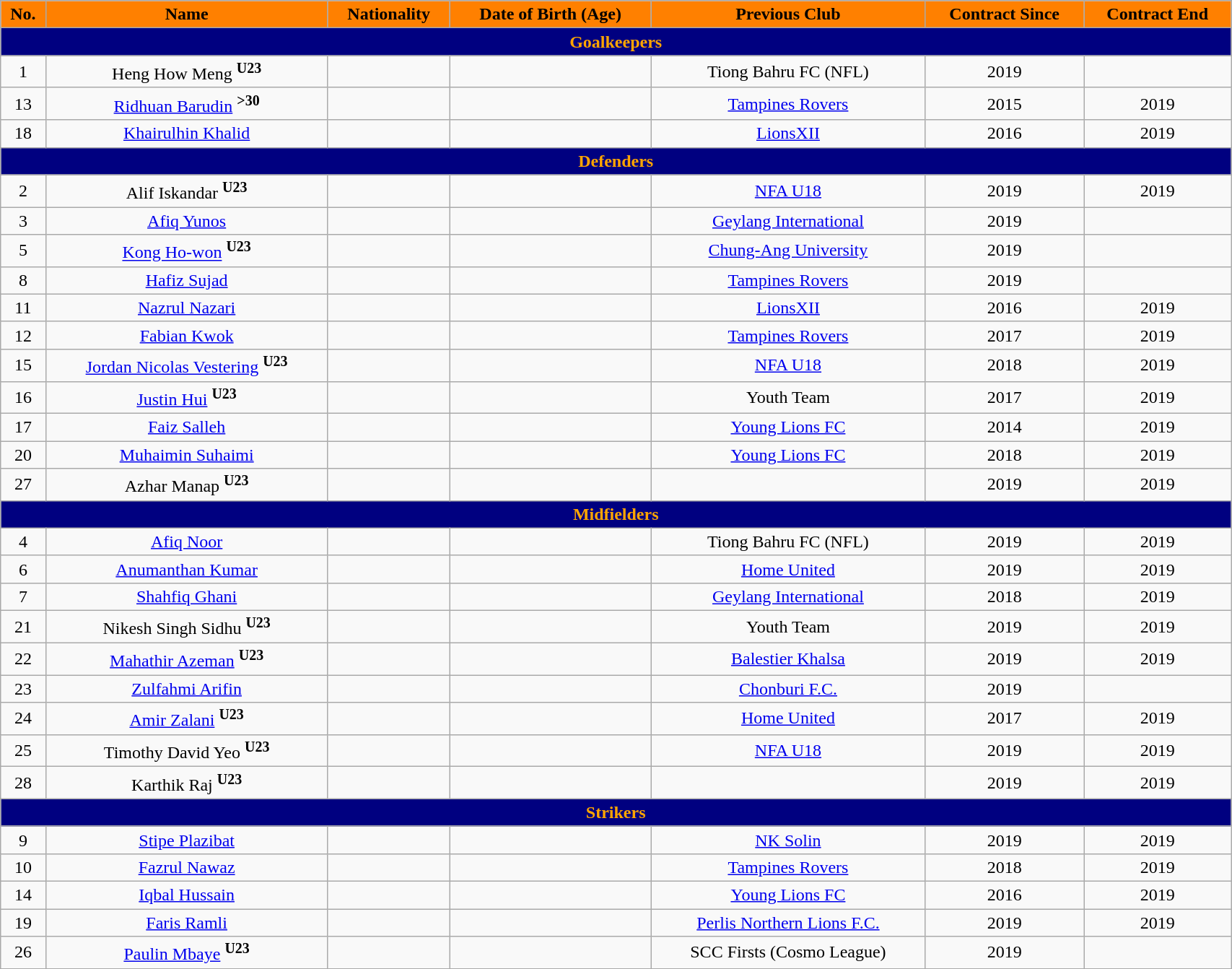<table class="wikitable" style="text-align:center; font-size:100%; width:90%;">
<tr>
<th style="background:#FF8000; color:black; text-align:center;">No.</th>
<th style="background:#FF8000; color:black; text-align:center;">Name</th>
<th style="background:#FF8000; color:black; text-align:center;">Nationality</th>
<th style="background:#FF8000; color:black; text-align:center;">Date of Birth (Age)</th>
<th style="background:#FF8000; color:black; text-align:center;">Previous Club</th>
<th style="background:#FF8000; color:black; text-align:center;">Contract Since</th>
<th style="background:#FF8000; color:black; text-align:center;">Contract End</th>
</tr>
<tr>
<th colspan="8" style="background:navy; color:orange; text-align:center;">Goalkeepers</th>
</tr>
<tr>
<td>1</td>
<td>Heng How Meng <sup><strong>U23</strong></sup></td>
<td></td>
<td></td>
<td> Tiong Bahru FC (NFL)</td>
<td>2019</td>
<td></td>
</tr>
<tr>
<td>13</td>
<td><a href='#'>Ridhuan Barudin</a> <sup><strong>>30</strong></sup></td>
<td></td>
<td></td>
<td> <a href='#'>Tampines Rovers</a></td>
<td>2015</td>
<td>2019</td>
</tr>
<tr>
<td>18</td>
<td><a href='#'>Khairulhin Khalid</a></td>
<td></td>
<td></td>
<td> <a href='#'>LionsXII</a></td>
<td>2016</td>
<td>2019</td>
</tr>
<tr>
<th colspan="8" style="background:navy; color:orange; text-align:center">Defenders</th>
</tr>
<tr>
<td>2</td>
<td>Alif Iskandar <sup><strong>U23</strong></sup></td>
<td></td>
<td></td>
<td> <a href='#'>NFA U18</a></td>
<td>2019</td>
<td>2019</td>
</tr>
<tr>
<td>3</td>
<td><a href='#'>Afiq Yunos</a></td>
<td></td>
<td></td>
<td> <a href='#'>Geylang International</a></td>
<td>2019</td>
<td></td>
</tr>
<tr>
<td>5</td>
<td><a href='#'>Kong Ho-won</a> <sup><strong>U23</strong></sup></td>
<td></td>
<td></td>
<td> <a href='#'>Chung-Ang University</a></td>
<td>2019</td>
<td></td>
</tr>
<tr>
<td>8</td>
<td><a href='#'>Hafiz Sujad</a></td>
<td></td>
<td></td>
<td> <a href='#'>Tampines Rovers</a></td>
<td>2019</td>
<td></td>
</tr>
<tr>
<td>11</td>
<td><a href='#'>Nazrul Nazari</a></td>
<td></td>
<td></td>
<td> <a href='#'>LionsXII</a></td>
<td>2016</td>
<td>2019</td>
</tr>
<tr>
<td>12</td>
<td><a href='#'>Fabian Kwok</a></td>
<td></td>
<td></td>
<td> <a href='#'>Tampines Rovers</a></td>
<td>2017</td>
<td>2019</td>
</tr>
<tr>
<td>15</td>
<td><a href='#'>Jordan Nicolas Vestering</a> <sup> <strong>U23</strong> </sup></td>
<td> </td>
<td></td>
<td> <a href='#'>NFA U18</a></td>
<td>2018</td>
<td>2019</td>
</tr>
<tr>
<td>16</td>
<td><a href='#'>Justin Hui</a> <sup><strong>U23</strong></sup></td>
<td></td>
<td></td>
<td>Youth Team</td>
<td>2017</td>
<td>2019</td>
</tr>
<tr>
<td>17</td>
<td><a href='#'>Faiz Salleh</a></td>
<td></td>
<td></td>
<td> <a href='#'>Young Lions FC</a></td>
<td>2014</td>
<td>2019</td>
</tr>
<tr>
<td>20</td>
<td><a href='#'>Muhaimin Suhaimi</a></td>
<td></td>
<td></td>
<td> <a href='#'>Young Lions FC</a></td>
<td>2018</td>
<td>2019</td>
</tr>
<tr>
<td>27</td>
<td>Azhar Manap <sup><strong>U23</strong></sup></td>
<td></td>
<td></td>
<td></td>
<td>2019</td>
<td>2019</td>
</tr>
<tr>
<th colspan="8" style="background:navy; color:orange; text-align:center">Midfielders</th>
</tr>
<tr>
<td>4</td>
<td><a href='#'>Afiq Noor</a></td>
<td></td>
<td></td>
<td> Tiong Bahru FC (NFL)</td>
<td>2019</td>
<td>2019</td>
</tr>
<tr>
<td>6</td>
<td><a href='#'>Anumanthan Kumar</a></td>
<td></td>
<td></td>
<td> <a href='#'>Home United</a></td>
<td>2019</td>
<td>2019</td>
</tr>
<tr>
<td>7</td>
<td><a href='#'>Shahfiq Ghani</a></td>
<td></td>
<td></td>
<td> <a href='#'>Geylang International</a></td>
<td>2018</td>
<td>2019</td>
</tr>
<tr>
<td>21</td>
<td>Nikesh Singh Sidhu <sup><strong>U23</strong></sup></td>
<td></td>
<td></td>
<td>Youth Team</td>
<td>2019</td>
<td>2019</td>
</tr>
<tr>
<td>22</td>
<td><a href='#'>Mahathir Azeman</a> <sup><strong>U23</strong></sup></td>
<td></td>
<td></td>
<td> <a href='#'>Balestier Khalsa</a></td>
<td>2019</td>
<td>2019</td>
</tr>
<tr>
<td>23</td>
<td><a href='#'>Zulfahmi Arifin</a></td>
<td></td>
<td></td>
<td> <a href='#'>Chonburi F.C.</a></td>
<td>2019</td>
<td></td>
</tr>
<tr>
<td>24</td>
<td><a href='#'>Amir Zalani</a> <sup><strong>U23</strong></sup></td>
<td></td>
<td></td>
<td> <a href='#'>Home United</a></td>
<td>2017</td>
<td>2019</td>
</tr>
<tr>
<td>25</td>
<td>Timothy David Yeo <sup><strong>U23</strong></sup></td>
<td></td>
<td></td>
<td> <a href='#'>NFA U18</a></td>
<td>2019</td>
<td>2019</td>
</tr>
<tr>
<td>28</td>
<td>Karthik Raj <sup><strong>U23</strong></sup></td>
<td></td>
<td></td>
<td></td>
<td>2019</td>
<td>2019</td>
</tr>
<tr>
<th colspan="8" style="background:navy; color:orange; text-align:center">Strikers</th>
</tr>
<tr>
<td>9</td>
<td><a href='#'>Stipe Plazibat</a></td>
<td></td>
<td></td>
<td><a href='#'>NK Solin</a></td>
<td>2019</td>
<td>2019</td>
</tr>
<tr>
<td>10</td>
<td><a href='#'>Fazrul Nawaz</a></td>
<td></td>
<td></td>
<td> <a href='#'>Tampines Rovers</a></td>
<td>2018</td>
<td>2019</td>
</tr>
<tr>
<td>14</td>
<td><a href='#'>Iqbal Hussain</a></td>
<td></td>
<td></td>
<td> <a href='#'>Young Lions FC</a></td>
<td>2016</td>
<td>2019</td>
</tr>
<tr>
<td>19</td>
<td><a href='#'>Faris Ramli</a></td>
<td></td>
<td></td>
<td> <a href='#'>Perlis Northern Lions F.C.</a></td>
<td>2019</td>
<td>2019</td>
</tr>
<tr>
<td>26</td>
<td><a href='#'>Paulin Mbaye</a> <sup><strong>U23</strong></sup></td>
<td></td>
<td></td>
<td> SCC Firsts (Cosmo League)</td>
<td>2019</td>
<td></td>
</tr>
<tr>
</tr>
</table>
